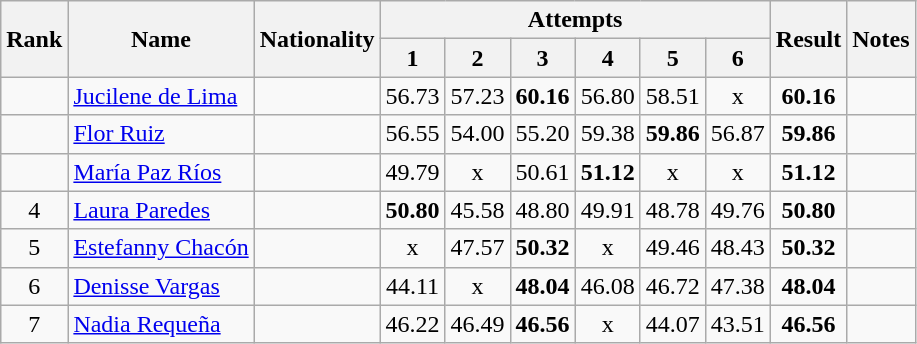<table class="wikitable sortable" style="text-align:center">
<tr>
<th rowspan=2>Rank</th>
<th rowspan=2>Name</th>
<th rowspan=2>Nationality</th>
<th colspan=6>Attempts</th>
<th rowspan=2>Result</th>
<th rowspan=2>Notes</th>
</tr>
<tr>
<th>1</th>
<th>2</th>
<th>3</th>
<th>4</th>
<th>5</th>
<th>6</th>
</tr>
<tr>
<td align=center></td>
<td align=left><a href='#'>Jucilene de Lima</a></td>
<td align=left></td>
<td>56.73</td>
<td>57.23</td>
<td><strong>60.16</strong></td>
<td>56.80</td>
<td>58.51</td>
<td>x</td>
<td><strong>60.16</strong></td>
<td></td>
</tr>
<tr>
<td align=center></td>
<td align=left><a href='#'>Flor Ruiz</a></td>
<td align=left></td>
<td>56.55</td>
<td>54.00</td>
<td>55.20</td>
<td>59.38</td>
<td><strong>59.86</strong></td>
<td>56.87</td>
<td><strong>59.86</strong></td>
<td></td>
</tr>
<tr>
<td align=center></td>
<td align=left><a href='#'>María Paz Ríos</a></td>
<td align=left></td>
<td>49.79</td>
<td>x</td>
<td>50.61</td>
<td><strong>51.12</strong></td>
<td>x</td>
<td>x</td>
<td><strong>51.12</strong></td>
<td></td>
</tr>
<tr>
<td align=center>4</td>
<td align=left><a href='#'>Laura Paredes</a></td>
<td align=left></td>
<td><strong>50.80</strong></td>
<td>45.58</td>
<td>48.80</td>
<td>49.91</td>
<td>48.78</td>
<td>49.76</td>
<td><strong>50.80</strong></td>
<td></td>
</tr>
<tr>
<td align=center>5</td>
<td align=left><a href='#'>Estefanny Chacón</a></td>
<td align=left></td>
<td>x</td>
<td>47.57</td>
<td><strong>50.32</strong></td>
<td>x</td>
<td>49.46</td>
<td>48.43</td>
<td><strong>50.32</strong></td>
<td></td>
</tr>
<tr>
<td align=center>6</td>
<td align=left><a href='#'>Denisse Vargas</a></td>
<td align=left></td>
<td>44.11</td>
<td>x</td>
<td><strong>48.04</strong></td>
<td>46.08</td>
<td>46.72</td>
<td>47.38</td>
<td><strong>48.04</strong></td>
<td></td>
</tr>
<tr>
<td align=center>7</td>
<td align=left><a href='#'>Nadia Requeña</a></td>
<td align=left></td>
<td>46.22</td>
<td>46.49</td>
<td><strong>46.56</strong></td>
<td>x</td>
<td>44.07</td>
<td>43.51</td>
<td><strong>46.56</strong></td>
<td></td>
</tr>
</table>
